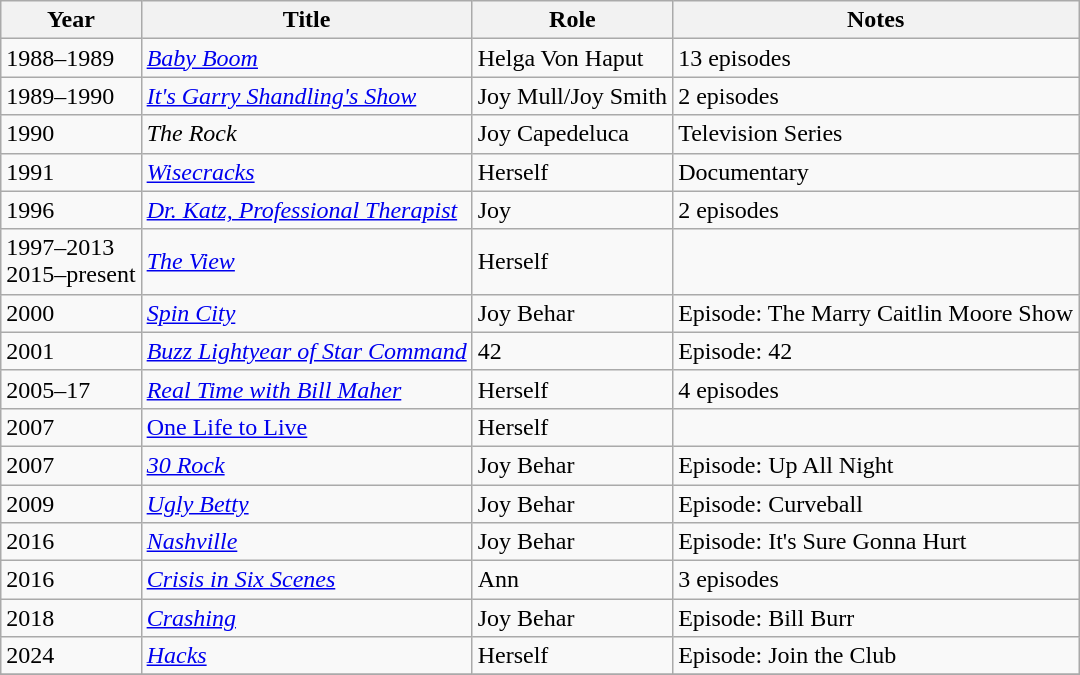<table class="wikitable sortable">
<tr>
<th>Year</th>
<th>Title</th>
<th>Role</th>
<th class="unsortable">Notes</th>
</tr>
<tr>
<td>1988–1989</td>
<td><em><a href='#'>Baby Boom</a></em></td>
<td>Helga Von Haput</td>
<td>13 episodes</td>
</tr>
<tr>
<td>1989–1990</td>
<td><em><a href='#'>It's Garry Shandling's Show</a></em></td>
<td>Joy Mull/Joy Smith</td>
<td>2 episodes</td>
</tr>
<tr>
<td>1990</td>
<td><em>The Rock</em></td>
<td>Joy Capedeluca</td>
<td>Television Series</td>
</tr>
<tr>
<td>1991</td>
<td><em><a href='#'>Wisecracks</a></em></td>
<td>Herself</td>
<td>Documentary</td>
</tr>
<tr>
<td>1996</td>
<td><em><a href='#'>Dr. Katz, Professional Therapist</a></em></td>
<td>Joy</td>
<td>2 episodes</td>
</tr>
<tr>
<td>1997–2013<br>2015–present</td>
<td><em><a href='#'>The View</a></em></td>
<td>Herself</td>
<td></td>
</tr>
<tr>
<td>2000</td>
<td><em><a href='#'>Spin City</a></em></td>
<td>Joy Behar</td>
<td>Episode: The Marry Caitlin Moore Show</td>
</tr>
<tr>
<td>2001</td>
<td><em><a href='#'>Buzz Lightyear of Star Command</a></em></td>
<td>42</td>
<td>Episode: 42</td>
</tr>
<tr>
<td>2005–17</td>
<td><em><a href='#'>Real Time with Bill Maher</a></em></td>
<td>Herself</td>
<td>4 episodes</td>
</tr>
<tr>
<td>2007</td>
<td><a href='#'>One Life to Live</a></td>
<td>Herself</td>
<td></td>
</tr>
<tr>
<td>2007</td>
<td><em><a href='#'>30 Rock</a></em></td>
<td>Joy Behar</td>
<td>Episode: Up All Night</td>
</tr>
<tr>
<td>2009</td>
<td><em><a href='#'>Ugly Betty</a></em></td>
<td>Joy Behar</td>
<td>Episode: Curveball</td>
</tr>
<tr>
<td>2016</td>
<td><em><a href='#'>Nashville</a></em></td>
<td>Joy Behar</td>
<td>Episode: It's Sure Gonna Hurt</td>
</tr>
<tr>
<td>2016</td>
<td><em><a href='#'>Crisis in Six Scenes</a></em></td>
<td>Ann</td>
<td>3 episodes</td>
</tr>
<tr>
<td>2018</td>
<td><em><a href='#'>Crashing</a></em></td>
<td>Joy Behar</td>
<td>Episode: Bill Burr</td>
</tr>
<tr>
<td>2024</td>
<td><em><a href='#'>Hacks</a></em></td>
<td>Herself</td>
<td>Episode: Join the Club</td>
</tr>
<tr>
</tr>
</table>
